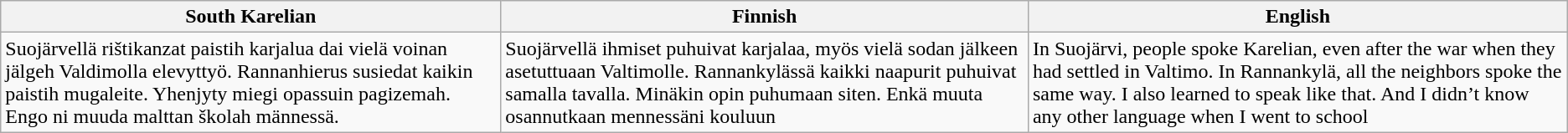<table class="wikitable">
<tr>
<th>South Karelian</th>
<th>Finnish</th>
<th>English</th>
</tr>
<tr>
<td>Suojärvellä rištikanzat paistih karjalua dai vielä voinan jälgeh Valdimolla elevyttyö. Rannanhierus susiedat kaikin paistih mugaleite. Yhenjyty miegi opassuin pagizemah. Engo ni muuda malttan školah männessä.</td>
<td>Suojärvellä ihmiset puhuivat karjalaa, myös vielä sodan jälkeen asetuttuaan Valtimolle. Rannankylässä kaikki naapurit puhuivat samalla tavalla. Minäkin opin puhumaan siten. Enkä muuta osannutkaan mennessäni kouluun</td>
<td>In Suojärvi, people spoke Karelian, even after the war when they had settled in Valtimo. In Rannankylä, all the neighbors spoke the same way. I also learned to speak like that. And I didn’t know any other language when I went to school</td>
</tr>
</table>
